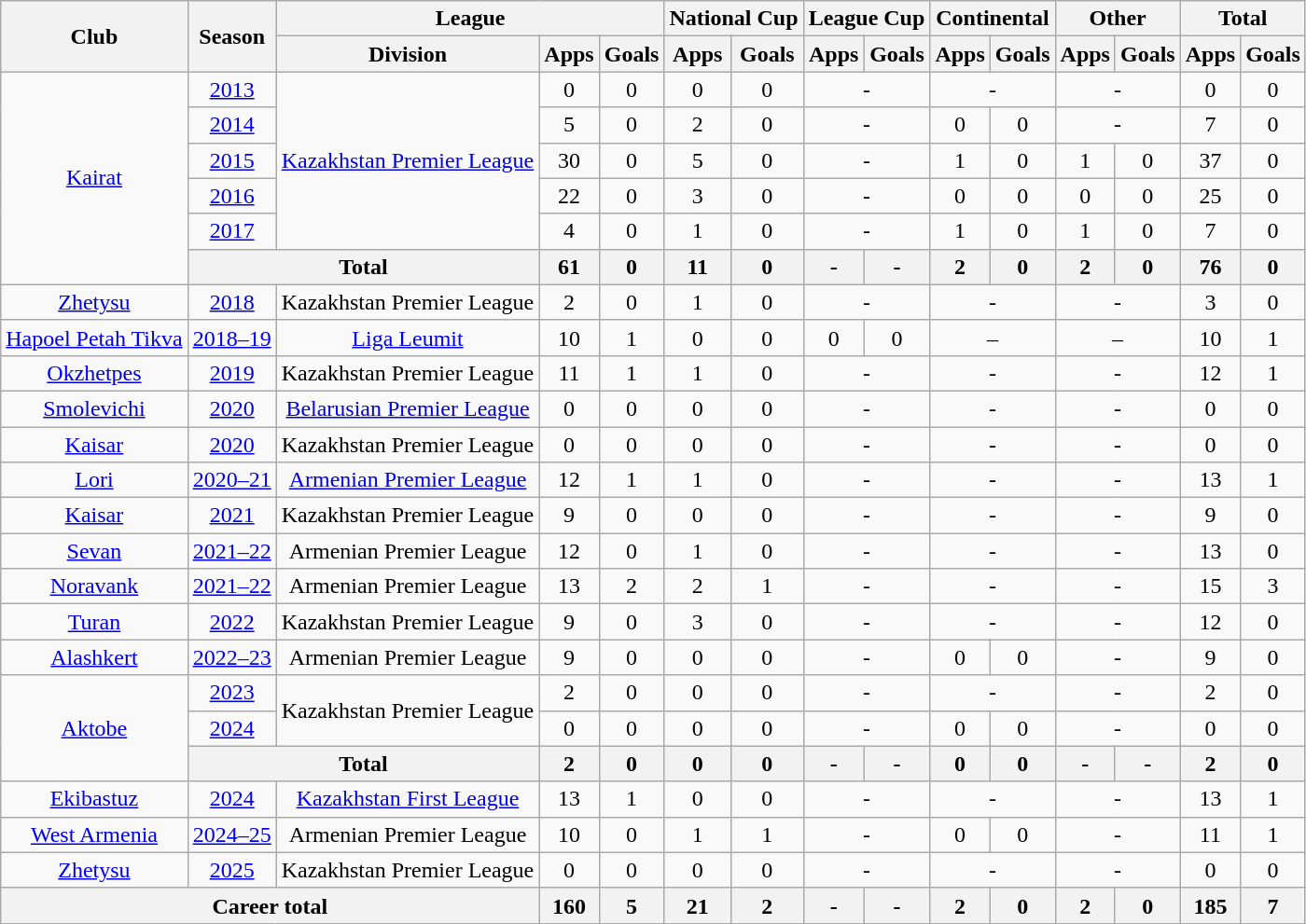<table class="wikitable" style="text-align: center">
<tr>
<th rowspan="2">Club</th>
<th rowspan="2">Season</th>
<th colspan="3">League</th>
<th colspan="2">National Cup</th>
<th colspan="2">League Cup</th>
<th colspan="2">Continental</th>
<th colspan="2">Other</th>
<th colspan="2">Total</th>
</tr>
<tr>
<th>Division</th>
<th>Apps</th>
<th>Goals</th>
<th>Apps</th>
<th>Goals</th>
<th>Apps</th>
<th>Goals</th>
<th>Apps</th>
<th>Goals</th>
<th>Apps</th>
<th>Goals</th>
<th>Apps</th>
<th>Goals</th>
</tr>
<tr>
<td rowspan="6" valign="center"><a href='#'>Kairat</a></td>
<td><a href='#'>2013</a></td>
<td rowspan="5" valign="center"><a href='#'>Kazakhstan Premier League</a></td>
<td>0</td>
<td>0</td>
<td>0</td>
<td>0</td>
<td colspan="2">-</td>
<td colspan="2">-</td>
<td colspan="2">-</td>
<td>0</td>
<td>0</td>
</tr>
<tr>
<td><a href='#'>2014</a></td>
<td>5</td>
<td>0</td>
<td>2</td>
<td>0</td>
<td colspan="2">-</td>
<td>0</td>
<td>0</td>
<td colspan="2">-</td>
<td>7</td>
<td>0</td>
</tr>
<tr>
<td><a href='#'>2015</a></td>
<td>30</td>
<td>0</td>
<td>5</td>
<td>0</td>
<td colspan="2">-</td>
<td>1</td>
<td>0</td>
<td>1</td>
<td>0</td>
<td>37</td>
<td>0</td>
</tr>
<tr>
<td><a href='#'>2016</a></td>
<td>22</td>
<td>0</td>
<td>3</td>
<td>0</td>
<td colspan="2">-</td>
<td>0</td>
<td>0</td>
<td>0</td>
<td>0</td>
<td>25</td>
<td>0</td>
</tr>
<tr>
<td><a href='#'>2017</a></td>
<td>4</td>
<td>0</td>
<td>1</td>
<td>0</td>
<td colspan="2">-</td>
<td>1</td>
<td>0</td>
<td>1</td>
<td>0</td>
<td>7</td>
<td>0</td>
</tr>
<tr>
<th colspan="2">Total</th>
<th>61</th>
<th>0</th>
<th>11</th>
<th>0</th>
<th>-</th>
<th>-</th>
<th>2</th>
<th>0</th>
<th>2</th>
<th>0</th>
<th>76</th>
<th>0</th>
</tr>
<tr>
<td><a href='#'>Zhetysu</a></td>
<td><a href='#'>2018</a></td>
<td>Kazakhstan Premier League</td>
<td>2</td>
<td>0</td>
<td>1</td>
<td>0</td>
<td colspan="2">-</td>
<td colspan="2">-</td>
<td colspan="2">-</td>
<td>3</td>
<td>0</td>
</tr>
<tr>
<td><a href='#'>Hapoel Petah Tikva</a></td>
<td><a href='#'>2018–19</a></td>
<td><a href='#'>Liga Leumit</a></td>
<td>10</td>
<td>1</td>
<td>0</td>
<td>0</td>
<td>0</td>
<td>0</td>
<td colspan="2">–</td>
<td colspan="2">–</td>
<td>10</td>
<td>1</td>
</tr>
<tr>
<td><a href='#'>Okzhetpes</a></td>
<td><a href='#'>2019</a></td>
<td>Kazakhstan Premier League</td>
<td>11</td>
<td>1</td>
<td>1</td>
<td>0</td>
<td colspan="2">-</td>
<td colspan="2">-</td>
<td colspan="2">-</td>
<td>12</td>
<td>1</td>
</tr>
<tr>
<td><a href='#'>Smolevichi</a></td>
<td><a href='#'>2020</a></td>
<td><a href='#'>Belarusian Premier League</a></td>
<td>0</td>
<td>0</td>
<td>0</td>
<td>0</td>
<td colspan="2">-</td>
<td colspan="2">-</td>
<td colspan="2">-</td>
<td>0</td>
<td>0</td>
</tr>
<tr>
<td><a href='#'>Kaisar</a></td>
<td><a href='#'>2020</a></td>
<td>Kazakhstan Premier League</td>
<td>0</td>
<td>0</td>
<td>0</td>
<td>0</td>
<td colspan="2">-</td>
<td colspan="2">-</td>
<td colspan="2">-</td>
<td>0</td>
<td>0</td>
</tr>
<tr>
<td><a href='#'>Lori</a></td>
<td><a href='#'>2020–21</a></td>
<td><a href='#'>Armenian Premier League</a></td>
<td>12</td>
<td>1</td>
<td>1</td>
<td>0</td>
<td colspan="2">-</td>
<td colspan="2">-</td>
<td colspan="2">-</td>
<td>13</td>
<td>1</td>
</tr>
<tr>
<td><a href='#'>Kaisar</a></td>
<td><a href='#'>2021</a></td>
<td>Kazakhstan Premier League</td>
<td>9</td>
<td>0</td>
<td>0</td>
<td>0</td>
<td colspan="2">-</td>
<td colspan="2">-</td>
<td colspan="2">-</td>
<td>9</td>
<td>0</td>
</tr>
<tr>
<td><a href='#'>Sevan</a></td>
<td><a href='#'>2021–22</a></td>
<td>Armenian Premier League</td>
<td>12</td>
<td>0</td>
<td>1</td>
<td>0</td>
<td colspan="2">-</td>
<td colspan="2">-</td>
<td colspan="2">-</td>
<td>13</td>
<td>0</td>
</tr>
<tr>
<td><a href='#'>Noravank</a></td>
<td><a href='#'>2021–22</a></td>
<td>Armenian Premier League</td>
<td>13</td>
<td>2</td>
<td>2</td>
<td>1</td>
<td colspan="2">-</td>
<td colspan="2">-</td>
<td colspan="2">-</td>
<td>15</td>
<td>3</td>
</tr>
<tr>
<td><a href='#'>Turan</a></td>
<td><a href='#'>2022</a></td>
<td>Kazakhstan Premier League</td>
<td>9</td>
<td>0</td>
<td>3</td>
<td>0</td>
<td colspan="2">-</td>
<td colspan="2">-</td>
<td colspan="2">-</td>
<td>12</td>
<td>0</td>
</tr>
<tr>
<td><a href='#'>Alashkert</a></td>
<td><a href='#'>2022–23</a></td>
<td>Armenian Premier League</td>
<td>9</td>
<td>0</td>
<td>0</td>
<td>0</td>
<td colspan="2">-</td>
<td>0</td>
<td>0</td>
<td colspan="2">-</td>
<td>9</td>
<td>0</td>
</tr>
<tr>
<td rowspan="3" valign="center"><a href='#'>Aktobe</a></td>
<td><a href='#'>2023</a></td>
<td rowspan="2" valign="center">Kazakhstan Premier League</td>
<td>2</td>
<td>0</td>
<td>0</td>
<td>0</td>
<td colspan="2">-</td>
<td colspan="2">-</td>
<td colspan="2">-</td>
<td>2</td>
<td>0</td>
</tr>
<tr>
<td><a href='#'>2024</a></td>
<td>0</td>
<td>0</td>
<td>0</td>
<td>0</td>
<td colspan="2">-</td>
<td>0</td>
<td>0</td>
<td colspan="2">-</td>
<td>0</td>
<td>0</td>
</tr>
<tr>
<th colspan="2">Total</th>
<th>2</th>
<th>0</th>
<th>0</th>
<th>0</th>
<th>-</th>
<th>-</th>
<th>0</th>
<th>0</th>
<th>-</th>
<th>-</th>
<th>2</th>
<th>0</th>
</tr>
<tr>
<td><a href='#'>Ekibastuz</a></td>
<td><a href='#'>2024</a></td>
<td><a href='#'>Kazakhstan First League</a></td>
<td>13</td>
<td>1</td>
<td>0</td>
<td>0</td>
<td colspan="2">-</td>
<td colspan="2">-</td>
<td colspan="2">-</td>
<td>13</td>
<td>1</td>
</tr>
<tr>
<td><a href='#'>West Armenia</a></td>
<td><a href='#'>2024–25</a></td>
<td>Armenian Premier League</td>
<td>10</td>
<td>0</td>
<td>1</td>
<td>1</td>
<td colspan="2">-</td>
<td>0</td>
<td>0</td>
<td colspan="2">-</td>
<td>11</td>
<td>1</td>
</tr>
<tr>
<td><a href='#'>Zhetysu</a></td>
<td><a href='#'>2025</a></td>
<td>Kazakhstan Premier League</td>
<td>0</td>
<td>0</td>
<td>0</td>
<td>0</td>
<td colspan="2">-</td>
<td colspan="2">-</td>
<td colspan="2">-</td>
<td>0</td>
<td>0</td>
</tr>
<tr>
<th colspan="3"><strong>Career total</strong></th>
<th>160</th>
<th>5</th>
<th>21</th>
<th>2</th>
<th>-</th>
<th>-</th>
<th>2</th>
<th>0</th>
<th>2</th>
<th>0</th>
<th>185</th>
<th>7</th>
</tr>
</table>
